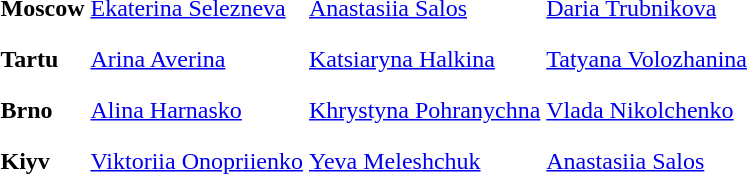<table>
<tr>
<th scope=row style="text-align:left">Moscow</th>
<td style="height:30px;"> <a href='#'>Ekaterina Selezneva</a></td>
<td style="height:30px;"> <a href='#'>Anastasiia Salos</a></td>
<td style="height:30px;"> <a href='#'>Daria Trubnikova</a></td>
</tr>
<tr>
<th scope=row style="text-align:left">Tartu</th>
<td style="height:30px;"> <a href='#'>Arina Averina</a></td>
<td style="height:30px;"> <a href='#'>Katsiaryna Halkina</a></td>
<td style="height:30px;"> <a href='#'>Tatyana Volozhanina</a></td>
</tr>
<tr>
<th scope=row style="text-align:left">Brno</th>
<td style="height:30px;"> <a href='#'>Alina Harnasko</a></td>
<td style="height:30px;"> <a href='#'>Khrystyna Pohranychna</a></td>
<td style="height:30px;"> <a href='#'>Vlada Nikolchenko</a></td>
</tr>
<tr>
<th scope=row style="text-align:left">Kiyv</th>
<td style="height:30px;"> <a href='#'>Viktoriia Onopriienko</a></td>
<td style="height:30px;"> <a href='#'>Yeva Meleshchuk</a></td>
<td style="height:30px;"> <a href='#'>Anastasiia Salos</a></td>
</tr>
<tr>
</tr>
</table>
